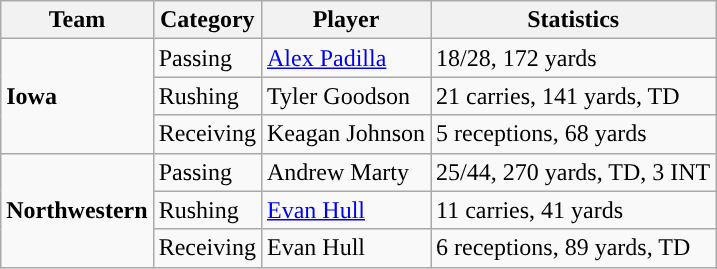<table class="wikitable" style="float: left;">
<tr>
<th>Team</th>
<th>Category</th>
<th>Player</th>
<th>Statistics</th>
</tr>
<tr>
<td rowspan=3><strong>Iowa</strong></td>
<td>Passing</td>
<td><a href='#'>Alex Padilla</a></td>
<td>18/28, 172 yards</td>
</tr>
<tr>
<td>Rushing</td>
<td>Tyler Goodson</td>
<td>21 carries, 141 yards, TD</td>
</tr>
<tr>
<td>Receiving</td>
<td>Keagan Johnson</td>
<td>5 receptions, 68 yards</td>
</tr>
<tr>
<td rowspan=3><strong>Northwestern</strong></td>
<td>Passing</td>
<td>Andrew Marty</td>
<td>25/44, 270 yards, TD, 3 INT</td>
</tr>
<tr>
<td>Rushing</td>
<td><a href='#'>Evan Hull</a></td>
<td>11 carries, 41 yards</td>
</tr>
<tr>
<td>Receiving</td>
<td>Evan Hull</td>
<td>6 receptions, 89 yards, TD</td>
</tr>
</table>
